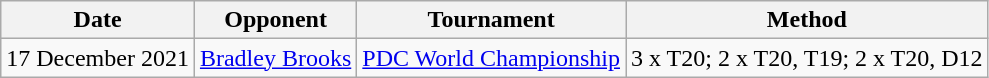<table class="wikitable">
<tr>
<th>Date</th>
<th>Opponent</th>
<th>Tournament</th>
<th>Method</th>
</tr>
<tr>
<td>17 December 2021</td>
<td> <a href='#'>Bradley Brooks</a></td>
<td><a href='#'>PDC World Championship</a></td>
<td>3 x T20; 2 x T20, T19; 2 x T20, D12</td>
</tr>
</table>
